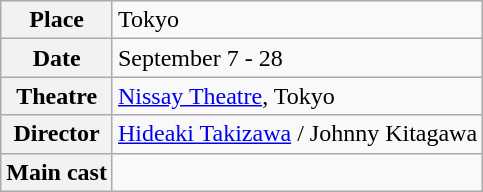<table class="wikitable">
<tr>
<th>Place</th>
<td>Tokyo</td>
</tr>
<tr>
<th>Date</th>
<td>September 7 - 28</td>
</tr>
<tr>
<th>Theatre</th>
<td><a href='#'>Nissay Theatre</a>, Tokyo</td>
</tr>
<tr>
<th>Director</th>
<td><a href='#'>Hideaki Takizawa</a> / Johnny Kitagawa</td>
</tr>
<tr>
<th>Main cast</th>
<td></td>
</tr>
</table>
